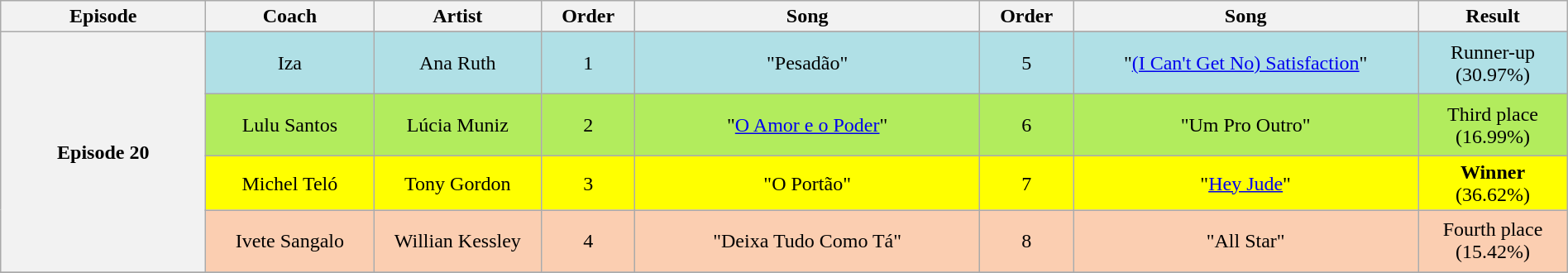<table class="wikitable" style="text-align:center; width:100%;">
<tr>
<th scope="col" width="11.0%">Episode</th>
<th scope="col" width="09.0%">Coach</th>
<th scope="col" width="09.0%">Artist</th>
<th scope="col" width="05.0%">Order</th>
<th scope="col" width="18.5%">Song</th>
<th scope="col" width="05.0%">Order</th>
<th scope="col" width="18.5%">Song</th>
<th scope="col" width="08.0%">Result</th>
</tr>
<tr>
<th scope="col" rowspan=5>Episode 20<br></th>
</tr>
<tr style="height:50px" bgcolor=B0E0E6>
<td>Iza</td>
<td>Ana Ruth</td>
<td>1</td>
<td>"Pesadão"</td>
<td>5</td>
<td>"<a href='#'>(I Can't Get No) Satisfaction</a>"<br></td>
<td>Runner-up<br>(30.97%)</td>
</tr>
<tr style="height:50px" bgcolor=B2EC5D>
<td>Lulu Santos</td>
<td>Lúcia Muniz</td>
<td>2</td>
<td>"<a href='#'>O Amor e o Poder</a>"</td>
<td>6</td>
<td>"Um Pro Outro"<br></td>
<td>Third place<br>(16.99%)</td>
</tr>
<tr bgcolor=FFFF00>
<td>Michel Teló</td>
<td>Tony Gordon</td>
<td>3</td>
<td>"O Portão"</td>
<td>7</td>
<td>"<a href='#'>Hey Jude</a>"<br></td>
<td><strong>Winner</strong><br>(36.62%)</td>
</tr>
<tr style="height:50px" bgcolor=FBCEB1>
<td>Ivete Sangalo</td>
<td>Willian Kessley</td>
<td>4</td>
<td>"Deixa Tudo Como Tá"</td>
<td>8</td>
<td>"All Star"<br></td>
<td>Fourth place<br>(15.42%)</td>
</tr>
<tr>
</tr>
</table>
